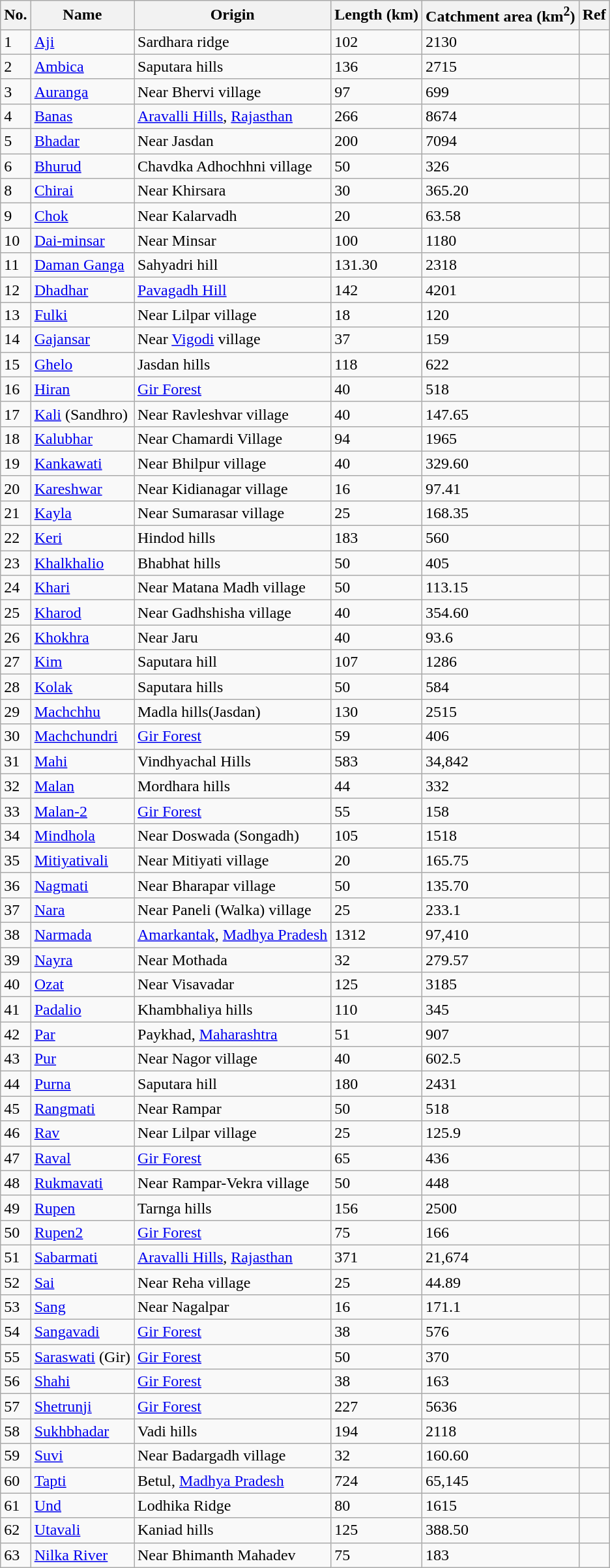<table class="wikitable sortable">
<tr>
<th>No.</th>
<th>Name</th>
<th>Origin</th>
<th>Length (km)</th>
<th>Catchment area (km<sup>2</sup>)</th>
<th>Ref</th>
</tr>
<tr>
<td>1</td>
<td><a href='#'>Aji</a></td>
<td>Sardhara ridge</td>
<td>102</td>
<td>2130</td>
<td></td>
</tr>
<tr>
<td>2</td>
<td><a href='#'>Ambica</a></td>
<td>Saputara hills</td>
<td>136</td>
<td>2715</td>
<td></td>
</tr>
<tr>
<td>3</td>
<td><a href='#'>Auranga</a></td>
<td>Near Bhervi village</td>
<td>97</td>
<td>699</td>
<td></td>
</tr>
<tr>
<td>4</td>
<td><a href='#'>Banas</a></td>
<td><a href='#'>Aravalli Hills</a>, <a href='#'>Rajasthan</a></td>
<td>266</td>
<td>8674</td>
<td></td>
</tr>
<tr>
<td>5</td>
<td><a href='#'>Bhadar</a></td>
<td>Near Jasdan</td>
<td>200</td>
<td>7094</td>
<td></td>
</tr>
<tr>
<td>6</td>
<td><a href='#'>Bhurud</a></td>
<td>Chavdka Adhochhni village</td>
<td>50</td>
<td>326</td>
<td></td>
</tr>
<tr>
<td>8</td>
<td><a href='#'>Chirai</a></td>
<td>Near Khirsara</td>
<td>30</td>
<td>365.20</td>
<td></td>
</tr>
<tr>
<td>9</td>
<td><a href='#'>Chok</a></td>
<td>Near Kalarvadh</td>
<td>20</td>
<td>63.58</td>
<td></td>
</tr>
<tr>
<td>10</td>
<td><a href='#'>Dai-minsar</a></td>
<td>Near Minsar</td>
<td>100</td>
<td>1180</td>
<td></td>
</tr>
<tr>
<td>11</td>
<td><a href='#'>Daman Ganga</a></td>
<td>Sahyadri hill</td>
<td>131.30</td>
<td>2318</td>
<td></td>
</tr>
<tr>
<td>12</td>
<td><a href='#'>Dhadhar</a></td>
<td><a href='#'>Pavagadh Hill</a></td>
<td>142</td>
<td>4201</td>
<td></td>
</tr>
<tr>
<td>13</td>
<td><a href='#'>Fulki</a></td>
<td>Near Lilpar village</td>
<td>18</td>
<td>120</td>
<td></td>
</tr>
<tr>
<td>14</td>
<td><a href='#'>Gajansar</a></td>
<td>Near <a href='#'>Vigodi</a> village</td>
<td>37</td>
<td>159</td>
<td></td>
</tr>
<tr>
<td>15</td>
<td><a href='#'>Ghelo</a></td>
<td>Jasdan hills</td>
<td>118</td>
<td>622</td>
<td></td>
</tr>
<tr>
<td>16</td>
<td><a href='#'>Hiran</a></td>
<td><a href='#'>Gir Forest</a></td>
<td>40</td>
<td>518</td>
<td></td>
</tr>
<tr>
<td>17</td>
<td><a href='#'>Kali</a> (Sandhro)</td>
<td>Near Ravleshvar village</td>
<td>40</td>
<td>147.65</td>
<td></td>
</tr>
<tr>
<td>18</td>
<td><a href='#'>Kalubhar</a></td>
<td>Near Chamardi Village</td>
<td>94</td>
<td>1965</td>
<td></td>
</tr>
<tr>
<td>19</td>
<td><a href='#'>Kankawati</a></td>
<td>Near Bhilpur village</td>
<td>40</td>
<td>329.60</td>
<td></td>
</tr>
<tr>
<td>20</td>
<td><a href='#'>Kareshwar</a></td>
<td>Near Kidianagar village</td>
<td>16</td>
<td>97.41</td>
<td></td>
</tr>
<tr>
<td>21</td>
<td><a href='#'>Kayla</a></td>
<td>Near Sumarasar village</td>
<td>25</td>
<td>168.35</td>
<td></td>
</tr>
<tr>
<td>22</td>
<td><a href='#'>Keri</a></td>
<td>Hindod hills</td>
<td>183</td>
<td>560</td>
<td></td>
</tr>
<tr>
<td>23</td>
<td><a href='#'>Khalkhalio</a></td>
<td>Bhabhat hills</td>
<td>50</td>
<td>405</td>
<td></td>
</tr>
<tr>
<td>24</td>
<td><a href='#'>Khari</a></td>
<td>Near Matana Madh village</td>
<td>50</td>
<td>113.15</td>
<td></td>
</tr>
<tr>
<td>25</td>
<td><a href='#'>Kharod</a></td>
<td>Near Gadhshisha village</td>
<td>40</td>
<td>354.60</td>
<td></td>
</tr>
<tr>
<td>26</td>
<td><a href='#'>Khokhra</a></td>
<td>Near Jaru</td>
<td>40</td>
<td>93.6</td>
<td></td>
</tr>
<tr>
<td>27</td>
<td><a href='#'>Kim</a></td>
<td>Saputara hill</td>
<td>107</td>
<td>1286</td>
<td></td>
</tr>
<tr>
<td>28</td>
<td><a href='#'>Kolak</a></td>
<td>Saputara hills</td>
<td>50</td>
<td>584</td>
<td></td>
</tr>
<tr>
<td>29</td>
<td><a href='#'>Machchhu</a></td>
<td>Madla hills(Jasdan)</td>
<td>130</td>
<td>2515</td>
<td></td>
</tr>
<tr>
<td>30</td>
<td><a href='#'>Machchundri</a></td>
<td><a href='#'>Gir Forest</a></td>
<td>59</td>
<td>406</td>
<td></td>
</tr>
<tr>
<td>31</td>
<td><a href='#'>Mahi</a></td>
<td>Vindhyachal Hills</td>
<td>583</td>
<td>34,842</td>
<td></td>
</tr>
<tr>
<td>32</td>
<td><a href='#'>Malan</a></td>
<td>Mordhara hills</td>
<td>44</td>
<td>332</td>
<td></td>
</tr>
<tr>
<td>33</td>
<td><a href='#'>Malan-2</a></td>
<td><a href='#'>Gir Forest</a></td>
<td>55</td>
<td>158</td>
<td></td>
</tr>
<tr>
<td>34</td>
<td><a href='#'>Mindhola</a></td>
<td>Near Doswada (Songadh)</td>
<td>105</td>
<td>1518</td>
<td></td>
</tr>
<tr>
<td>35</td>
<td><a href='#'>Mitiyativali</a></td>
<td>Near Mitiyati village</td>
<td>20</td>
<td>165.75</td>
<td></td>
</tr>
<tr>
<td>36</td>
<td><a href='#'>Nagmati</a></td>
<td>Near Bharapar village</td>
<td>50</td>
<td>135.70</td>
<td></td>
</tr>
<tr>
<td>37</td>
<td><a href='#'>Nara</a></td>
<td>Near Paneli (Walka) village</td>
<td>25</td>
<td>233.1</td>
<td></td>
</tr>
<tr>
<td>38</td>
<td><a href='#'>Narmada</a></td>
<td><a href='#'>Amarkantak</a>, <a href='#'>Madhya Pradesh</a></td>
<td>1312</td>
<td>97,410</td>
<td></td>
</tr>
<tr>
<td>39</td>
<td><a href='#'>Nayra</a></td>
<td>Near Mothada</td>
<td>32</td>
<td>279.57</td>
<td></td>
</tr>
<tr>
<td>40</td>
<td><a href='#'>Ozat</a></td>
<td>Near Visavadar</td>
<td>125</td>
<td>3185</td>
<td></td>
</tr>
<tr>
<td>41</td>
<td><a href='#'>Padalio</a></td>
<td>Khambhaliya hills</td>
<td>110</td>
<td>345</td>
<td></td>
</tr>
<tr>
<td>42</td>
<td><a href='#'>Par</a></td>
<td>Paykhad, <a href='#'>Maharashtra</a></td>
<td>51</td>
<td>907</td>
<td></td>
</tr>
<tr>
<td>43</td>
<td><a href='#'>Pur</a></td>
<td>Near Nagor village</td>
<td>40</td>
<td>602.5</td>
<td></td>
</tr>
<tr>
<td>44</td>
<td><a href='#'>Purna</a></td>
<td>Saputara hill</td>
<td>180</td>
<td>2431</td>
<td></td>
</tr>
<tr>
<td>45</td>
<td><a href='#'>Rangmati</a></td>
<td>Near Rampar</td>
<td>50</td>
<td>518</td>
<td></td>
</tr>
<tr>
<td>46</td>
<td><a href='#'>Rav</a></td>
<td>Near Lilpar village</td>
<td>25</td>
<td>125.9</td>
<td></td>
</tr>
<tr>
<td>47</td>
<td><a href='#'>Raval</a></td>
<td><a href='#'>Gir Forest</a></td>
<td>65</td>
<td>436</td>
<td></td>
</tr>
<tr>
<td>48</td>
<td><a href='#'>Rukmavati</a></td>
<td>Near Rampar-Vekra village</td>
<td>50</td>
<td>448</td>
<td></td>
</tr>
<tr>
<td>49</td>
<td><a href='#'>Rupen</a></td>
<td>Tarnga hills</td>
<td>156</td>
<td>2500</td>
<td></td>
</tr>
<tr>
<td>50</td>
<td><a href='#'>Rupen2</a></td>
<td><a href='#'>Gir Forest</a></td>
<td>75</td>
<td>166</td>
<td></td>
</tr>
<tr>
<td>51</td>
<td><a href='#'>Sabarmati</a></td>
<td><a href='#'>Aravalli Hills</a>, <a href='#'>Rajasthan</a></td>
<td>371</td>
<td>21,674</td>
<td></td>
</tr>
<tr>
<td>52</td>
<td><a href='#'>Sai</a></td>
<td>Near Reha village</td>
<td>25</td>
<td>44.89</td>
<td></td>
</tr>
<tr>
<td>53</td>
<td><a href='#'>Sang</a></td>
<td>Near Nagalpar</td>
<td>16</td>
<td>171.1</td>
<td></td>
</tr>
<tr>
<td>54</td>
<td><a href='#'>Sangavadi</a></td>
<td><a href='#'>Gir Forest</a></td>
<td>38</td>
<td>576</td>
<td></td>
</tr>
<tr>
<td>55</td>
<td><a href='#'>Saraswati</a> (Gir)</td>
<td><a href='#'>Gir Forest</a></td>
<td>50</td>
<td>370</td>
<td></td>
</tr>
<tr>
<td>56</td>
<td><a href='#'>Shahi</a></td>
<td><a href='#'>Gir Forest</a></td>
<td>38</td>
<td>163</td>
<td></td>
</tr>
<tr>
<td>57</td>
<td><a href='#'>Shetrunji</a></td>
<td><a href='#'>Gir Forest</a></td>
<td>227</td>
<td>5636</td>
<td></td>
</tr>
<tr>
<td>58</td>
<td><a href='#'>Sukhbhadar</a></td>
<td>Vadi hills</td>
<td>194</td>
<td>2118</td>
<td></td>
</tr>
<tr>
<td>59</td>
<td><a href='#'>Suvi</a></td>
<td>Near Badargadh village</td>
<td>32</td>
<td>160.60</td>
<td></td>
</tr>
<tr>
<td>60</td>
<td><a href='#'>Tapti</a></td>
<td>Betul, <a href='#'>Madhya Pradesh</a></td>
<td>724</td>
<td>65,145</td>
<td></td>
</tr>
<tr>
<td>61</td>
<td><a href='#'>Und</a></td>
<td>Lodhika Ridge</td>
<td>80</td>
<td>1615</td>
<td></td>
</tr>
<tr>
<td>62</td>
<td><a href='#'>Utavali</a></td>
<td>Kaniad hills</td>
<td>125</td>
<td>388.50</td>
<td></td>
</tr>
<tr>
<td>63</td>
<td><a href='#'>Nilka River</a></td>
<td>Near Bhimanth Mahadev</td>
<td>75</td>
<td>183</td>
<td></td>
</tr>
</table>
